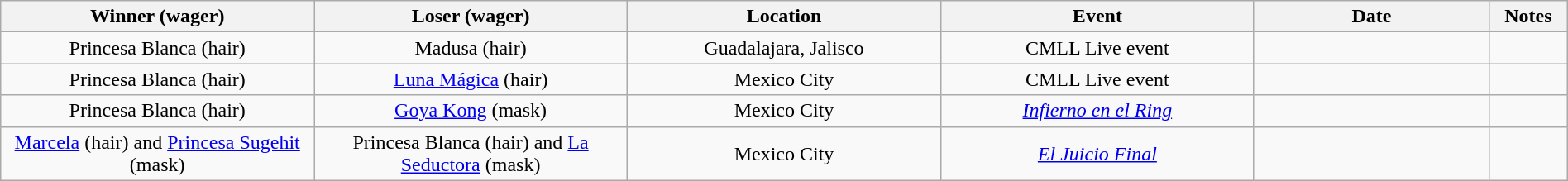<table class="wikitable sortable" width=100%  style="text-align: center">
<tr>
<th width=20% scope="col">Winner (wager)</th>
<th width=20% scope="col">Loser (wager)</th>
<th width=20% scope="col">Location</th>
<th width=20% scope="col">Event</th>
<th width=15% scope="col">Date</th>
<th class="unsortable" width=5% scope="col">Notes</th>
</tr>
<tr>
<td>Princesa Blanca (hair)</td>
<td>Madusa (hair)</td>
<td>Guadalajara, Jalisco</td>
<td>CMLL Live event</td>
<td></td>
<td></td>
</tr>
<tr>
<td>Princesa Blanca (hair)</td>
<td><a href='#'>Luna Mágica</a> (hair)</td>
<td>Mexico City</td>
<td>CMLL Live event</td>
<td></td>
<td></td>
</tr>
<tr>
<td>Princesa Blanca (hair)</td>
<td><a href='#'>Goya Kong</a> (mask)</td>
<td>Mexico City</td>
<td><em><a href='#'>Infierno en el Ring</a></em></td>
<td></td>
<td></td>
</tr>
<tr>
<td><a href='#'>Marcela</a> (hair) and <a href='#'>Princesa Sugehit</a> (mask)</td>
<td>Princesa Blanca (hair) and <a href='#'>La Seductora</a> (mask)</td>
<td>Mexico City</td>
<td><em><a href='#'>El Juicio Final</a></em></td>
<td></td>
<td></td>
</tr>
</table>
